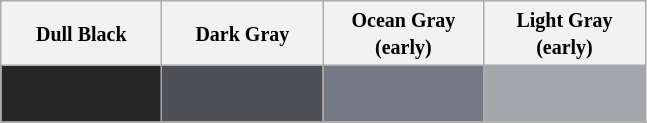<table class="wikitable">
<tr>
<th><small>Dull Black</small></th>
<th><small>Dark Gray</small></th>
<th><small>Ocean Gray (early)</small></th>
<th><small>Light Gray (early)</small></th>
</tr>
<tr style="height:30px;">
<td Style="height:30px; width:100px; background:#262626;"></td>
<td Style="height:30px; width:100px; background:#4e5056;"></td>
<td Style="height:30px; width:100px; background:#737985;"></td>
<td Style="height:30px; width:100px; background:#A3A6AB;"></td>
</tr>
</table>
